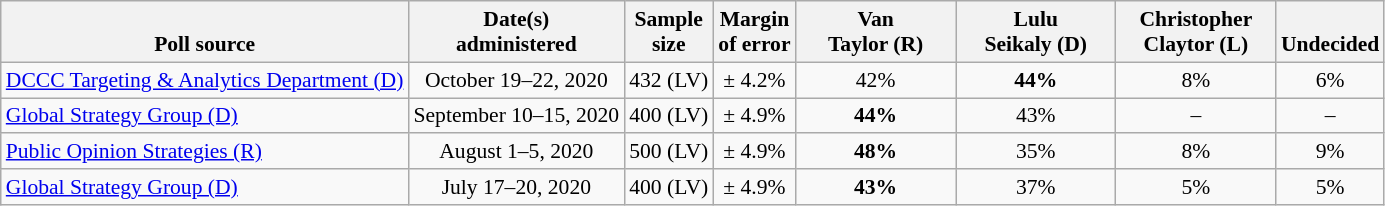<table class="wikitable" style="font-size:90%;text-align:center;">
<tr valign=bottom>
<th>Poll source</th>
<th>Date(s)<br>administered</th>
<th>Sample<br>size</th>
<th>Margin<br>of error</th>
<th style="width:100px;">Van<br>Taylor (R)</th>
<th style="width:100px;">Lulu<br>Seikaly (D)</th>
<th style="width:100px;">Christopher<br>Claytor (L)</th>
<th>Undecided</th>
</tr>
<tr>
<td style="text-align:left;"><a href='#'>DCCC Targeting & Analytics Department (D)</a></td>
<td>October 19–22, 2020</td>
<td>432 (LV)</td>
<td>± 4.2%</td>
<td>42%</td>
<td><strong>44%</strong></td>
<td>8%</td>
<td>6%</td>
</tr>
<tr>
<td style="text-align:left;"><a href='#'>Global Strategy Group (D)</a></td>
<td>September 10–15, 2020</td>
<td>400 (LV)</td>
<td>± 4.9%</td>
<td><strong>44%</strong></td>
<td>43%</td>
<td>–</td>
<td>–</td>
</tr>
<tr>
<td style="text-align:left;"><a href='#'>Public Opinion Strategies (R)</a></td>
<td>August 1–5, 2020</td>
<td>500 (LV)</td>
<td>± 4.9%</td>
<td><strong>48%</strong></td>
<td>35%</td>
<td>8%</td>
<td>9%</td>
</tr>
<tr>
<td style="text-align:left;"><a href='#'>Global Strategy Group (D)</a></td>
<td>July 17–20, 2020</td>
<td>400 (LV)</td>
<td>± 4.9%</td>
<td><strong>43%</strong></td>
<td>37%</td>
<td>5%</td>
<td>5%</td>
</tr>
</table>
